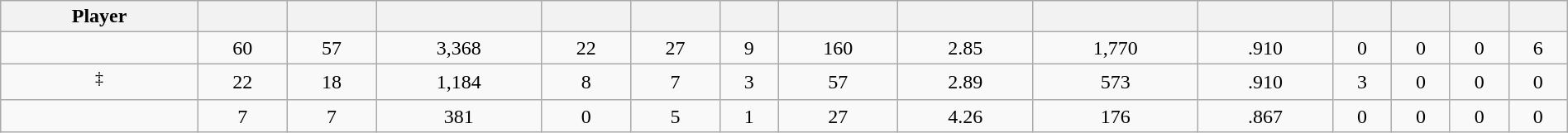<table class="wikitable sortable" style="width:100%; text-align:center;">
<tr>
<th>Player</th>
<th></th>
<th></th>
<th></th>
<th></th>
<th></th>
<th></th>
<th></th>
<th></th>
<th></th>
<th></th>
<th></th>
<th></th>
<th></th>
<th></th>
</tr>
<tr align=center>
<td></td>
<td>60</td>
<td>57</td>
<td>3,368</td>
<td>22</td>
<td>27</td>
<td>9</td>
<td>160</td>
<td>2.85</td>
<td>1,770</td>
<td>.910</td>
<td>0</td>
<td>0</td>
<td>0</td>
<td>6</td>
</tr>
<tr align=center>
<td><sup>‡</sup></td>
<td>22</td>
<td>18</td>
<td>1,184</td>
<td>8</td>
<td>7</td>
<td>3</td>
<td>57</td>
<td>2.89</td>
<td>573</td>
<td>.910</td>
<td>3</td>
<td>0</td>
<td>0</td>
<td>0</td>
</tr>
<tr align=center>
<td></td>
<td>7</td>
<td>7</td>
<td>381</td>
<td>0</td>
<td>5</td>
<td>1</td>
<td>27</td>
<td>4.26</td>
<td>176</td>
<td>.867</td>
<td>0</td>
<td>0</td>
<td>0</td>
<td>0</td>
</tr>
</table>
